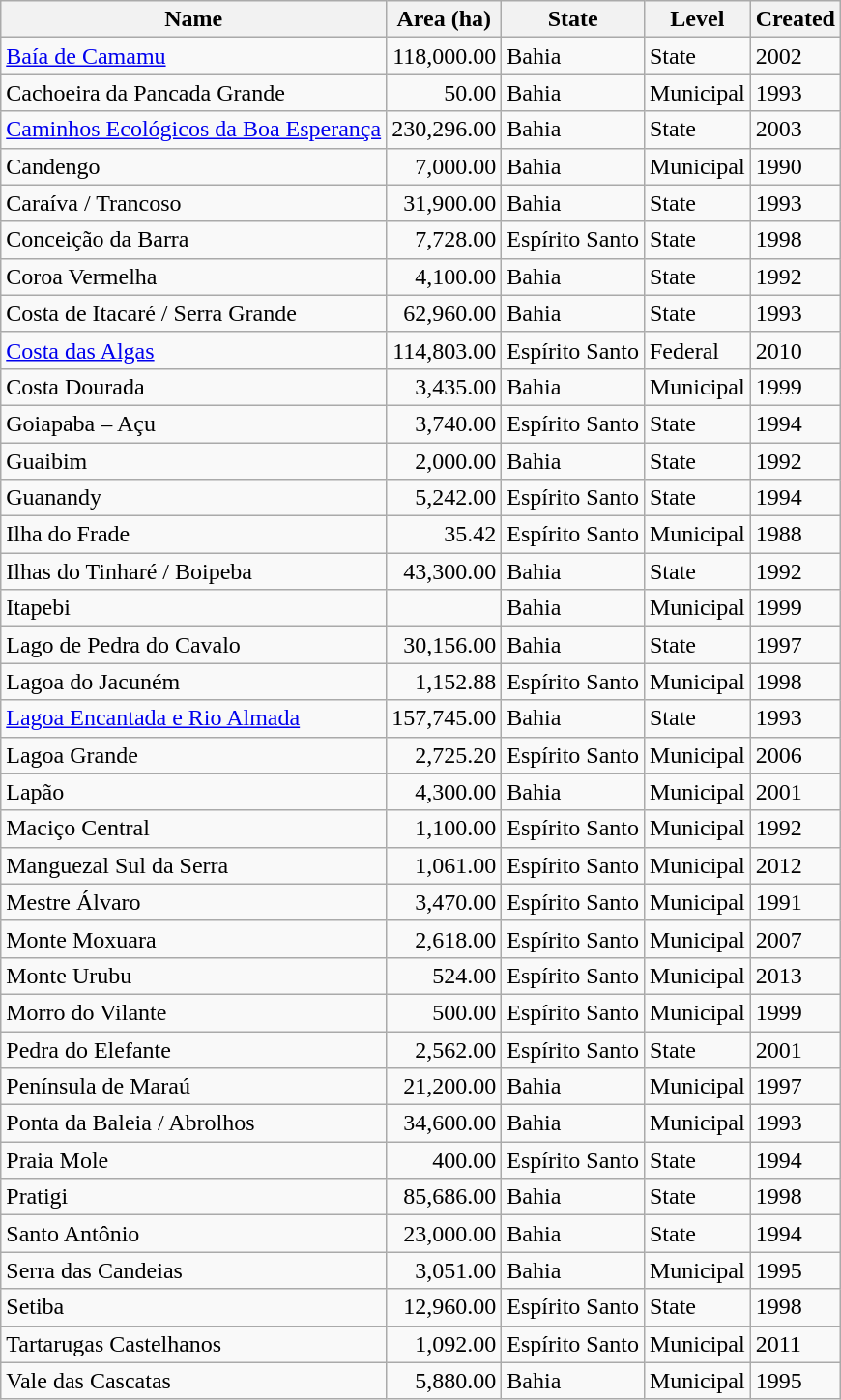<table class="wikitable sortable">
<tr>
<th>Name</th>
<th>Area (ha)</th>
<th>State</th>
<th>Level</th>
<th>Created</th>
</tr>
<tr>
<td><a href='#'>Baía de Camamu</a></td>
<td style="text-align:right;">118,000.00</td>
<td>Bahia</td>
<td>State</td>
<td>2002</td>
</tr>
<tr>
<td>Cachoeira da Pancada Grande</td>
<td style="text-align:right;">50.00</td>
<td>Bahia</td>
<td>Municipal</td>
<td>1993</td>
</tr>
<tr>
<td><a href='#'>Caminhos Ecológicos da Boa Esperança</a></td>
<td style="text-align:right;">230,296.00</td>
<td>Bahia</td>
<td>State</td>
<td>2003</td>
</tr>
<tr>
<td>Candengo</td>
<td style="text-align:right;">7,000.00</td>
<td>Bahia</td>
<td>Municipal</td>
<td>1990</td>
</tr>
<tr>
<td>Caraíva / Trancoso</td>
<td style="text-align:right;">31,900.00</td>
<td>Bahia</td>
<td>State</td>
<td>1993</td>
</tr>
<tr>
<td>Conceição da Barra</td>
<td style="text-align:right;">7,728.00</td>
<td>Espírito Santo</td>
<td>State</td>
<td>1998</td>
</tr>
<tr>
<td>Coroa Vermelha</td>
<td style="text-align:right;">4,100.00</td>
<td>Bahia</td>
<td>State</td>
<td>1992</td>
</tr>
<tr>
<td>Costa de Itacaré / Serra Grande</td>
<td style="text-align:right;">62,960.00</td>
<td>Bahia</td>
<td>State</td>
<td>1993</td>
</tr>
<tr>
<td><a href='#'>Costa das Algas</a></td>
<td style="text-align:right;">114,803.00</td>
<td>Espírito Santo</td>
<td>Federal</td>
<td>2010</td>
</tr>
<tr>
<td>Costa Dourada</td>
<td style="text-align:right;">3,435.00</td>
<td>Bahia</td>
<td>Municipal</td>
<td>1999</td>
</tr>
<tr>
<td>Goiapaba – Açu</td>
<td style="text-align:right;">3,740.00</td>
<td>Espírito Santo</td>
<td>State</td>
<td>1994</td>
</tr>
<tr>
<td>Guaibim</td>
<td style="text-align:right;">2,000.00</td>
<td>Bahia</td>
<td>State</td>
<td>1992</td>
</tr>
<tr>
<td>Guanandy</td>
<td style="text-align:right;">5,242.00</td>
<td>Espírito Santo</td>
<td>State</td>
<td>1994</td>
</tr>
<tr>
<td>Ilha do Frade</td>
<td style="text-align:right;">35.42</td>
<td>Espírito Santo</td>
<td>Municipal</td>
<td>1988</td>
</tr>
<tr>
<td>Ilhas do Tinharé / Boipeba</td>
<td style="text-align:right;">43,300.00</td>
<td>Bahia</td>
<td>State</td>
<td>1992</td>
</tr>
<tr>
<td>Itapebi</td>
<td style="text-align:right;"></td>
<td>Bahia</td>
<td>Municipal</td>
<td>1999</td>
</tr>
<tr>
<td>Lago de Pedra do Cavalo</td>
<td style="text-align:right;">30,156.00</td>
<td>Bahia</td>
<td>State</td>
<td>1997</td>
</tr>
<tr>
<td>Lagoa do Jacuném</td>
<td style="text-align:right;">1,152.88</td>
<td>Espírito Santo</td>
<td>Municipal</td>
<td>1998</td>
</tr>
<tr>
<td><a href='#'>Lagoa Encantada e Rio Almada</a></td>
<td style="text-align:right;">157,745.00</td>
<td>Bahia</td>
<td>State</td>
<td>1993</td>
</tr>
<tr>
<td>Lagoa Grande</td>
<td style="text-align:right;">2,725.20</td>
<td>Espírito Santo</td>
<td>Municipal</td>
<td>2006</td>
</tr>
<tr>
<td>Lapão</td>
<td style="text-align:right;">4,300.00</td>
<td>Bahia</td>
<td>Municipal</td>
<td>2001</td>
</tr>
<tr>
<td>Maciço Central</td>
<td style="text-align:right;">1,100.00</td>
<td>Espírito Santo</td>
<td>Municipal</td>
<td>1992</td>
</tr>
<tr>
<td>Manguezal Sul da Serra</td>
<td style="text-align:right;">1,061.00</td>
<td>Espírito Santo</td>
<td>Municipal</td>
<td>2012</td>
</tr>
<tr>
<td>Mestre Álvaro</td>
<td style="text-align:right;">3,470.00</td>
<td>Espírito Santo</td>
<td>Municipal</td>
<td>1991</td>
</tr>
<tr>
<td>Monte Moxuara</td>
<td style="text-align:right;">2,618.00</td>
<td>Espírito Santo</td>
<td>Municipal</td>
<td>2007</td>
</tr>
<tr>
<td>Monte Urubu</td>
<td style="text-align:right;">524.00</td>
<td>Espírito Santo</td>
<td>Municipal</td>
<td>2013</td>
</tr>
<tr>
<td>Morro do Vilante</td>
<td style="text-align:right;">500.00</td>
<td>Espírito Santo</td>
<td>Municipal</td>
<td>1999</td>
</tr>
<tr>
<td>Pedra do Elefante</td>
<td style="text-align:right;">2,562.00</td>
<td>Espírito Santo</td>
<td>State</td>
<td>2001</td>
</tr>
<tr>
<td>Península de Maraú</td>
<td style="text-align:right;">21,200.00</td>
<td>Bahia</td>
<td>Municipal</td>
<td>1997</td>
</tr>
<tr>
<td>Ponta da Baleia / Abrolhos</td>
<td style="text-align:right;">34,600.00</td>
<td>Bahia</td>
<td>Municipal</td>
<td>1993</td>
</tr>
<tr>
<td>Praia Mole</td>
<td style="text-align:right;">400.00</td>
<td>Espírito Santo</td>
<td>State</td>
<td>1994</td>
</tr>
<tr>
<td>Pratigi</td>
<td style="text-align:right;">85,686.00</td>
<td>Bahia</td>
<td>State</td>
<td>1998</td>
</tr>
<tr>
<td>Santo Antônio</td>
<td style="text-align:right;">23,000.00</td>
<td>Bahia</td>
<td>State</td>
<td>1994</td>
</tr>
<tr>
<td>Serra das Candeias</td>
<td style="text-align:right;">3,051.00</td>
<td>Bahia</td>
<td>Municipal</td>
<td>1995</td>
</tr>
<tr>
<td>Setiba</td>
<td style="text-align:right;">12,960.00</td>
<td>Espírito Santo</td>
<td>State</td>
<td>1998</td>
</tr>
<tr>
<td>Tartarugas Castelhanos</td>
<td style="text-align:right;">1,092.00</td>
<td>Espírito Santo</td>
<td>Municipal</td>
<td>2011</td>
</tr>
<tr>
<td>Vale das Cascatas</td>
<td style="text-align:right;">5,880.00</td>
<td>Bahia</td>
<td>Municipal</td>
<td>1995</td>
</tr>
</table>
